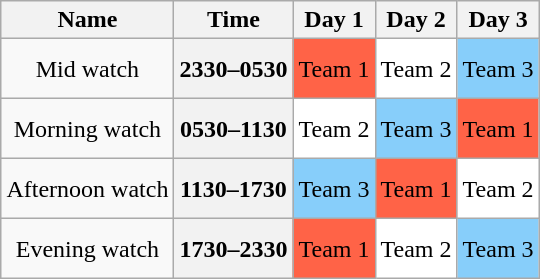<table class="wikitable" style="margin-left: auto; margin-right: auto; border: none; text-align: center;">
<tr>
<th>Name</th>
<th>Time</th>
<th>Day 1</th>
<th>Day 2</th>
<th>Day 3</th>
</tr>
<tr style="height:40px;">
<td>Mid watch</td>
<th>2330–0530</th>
<td bgcolor="Tomato">Team 1</td>
<td bgcolor="white">Team 2</td>
<td bgcolor="lightskyblue">Team 3</td>
</tr>
<tr style="height:40px;">
<td>Morning watch</td>
<th>0530–1130</th>
<td bgcolor="white">Team 2</td>
<td bgcolor="lightskyblue">Team 3</td>
<td bgcolor="Tomato">Team 1</td>
</tr>
<tr style="height:40px;">
<td>Afternoon watch</td>
<th>1130–1730</th>
<td bgcolor="lightskyblue">Team 3</td>
<td bgcolor="Tomato">Team 1</td>
<td bgcolor="white">Team 2</td>
</tr>
<tr style="height:40px;">
<td>Evening watch</td>
<th>1730–2330</th>
<td bgcolor="Tomato">Team 1</td>
<td bgcolor="white">Team 2</td>
<td bgcolor="lightskyblue">Team 3</td>
</tr>
</table>
